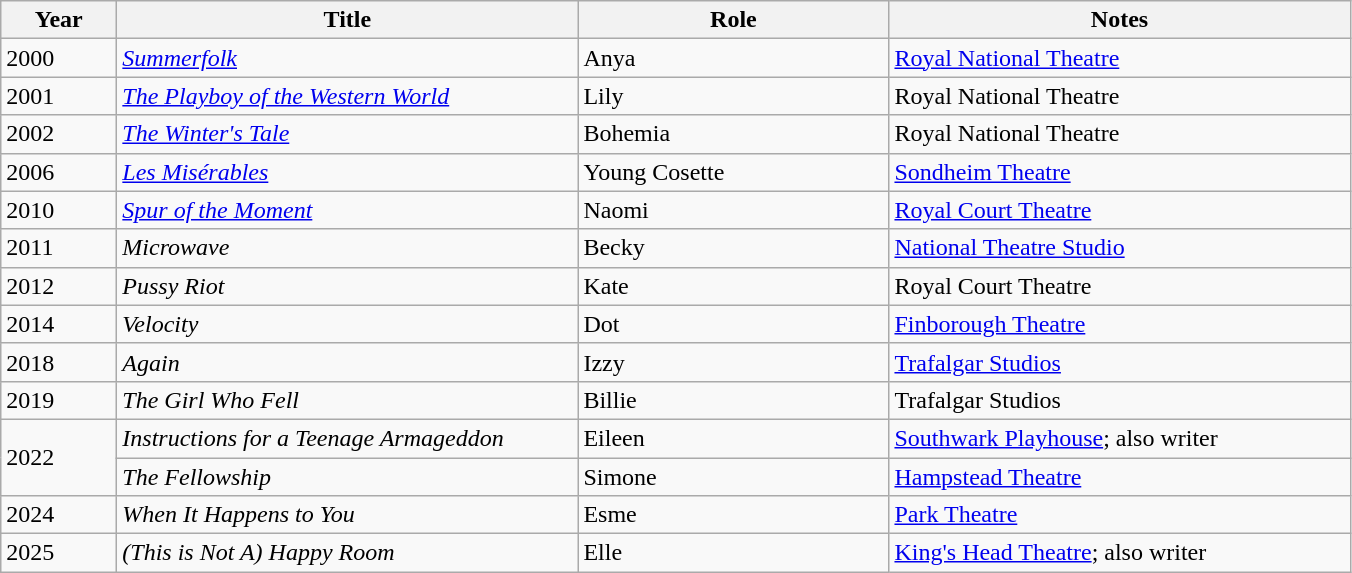<table class="wikitable">
<tr>
<th scope="col" width="70">Year</th>
<th scope="col" width="300">Title</th>
<th scope="col" width="200">Role</th>
<th scope="col" width="300">Notes</th>
</tr>
<tr>
<td>2000</td>
<td><em><a href='#'>Summerfolk</a></em></td>
<td>Anya</td>
<td><a href='#'>Royal National Theatre</a></td>
</tr>
<tr>
<td>2001</td>
<td><em><a href='#'>The Playboy of the Western World</a></em></td>
<td>Lily</td>
<td>Royal National Theatre</td>
</tr>
<tr>
<td>2002</td>
<td><em><a href='#'>The Winter's Tale</a></em></td>
<td>Bohemia</td>
<td>Royal National Theatre</td>
</tr>
<tr>
<td>2006</td>
<td><em><a href='#'>Les Misérables</a></em></td>
<td>Young Cosette</td>
<td><a href='#'>Sondheim Theatre</a></td>
</tr>
<tr>
<td>2010</td>
<td><em><a href='#'>Spur of the Moment</a></em></td>
<td>Naomi</td>
<td><a href='#'>Royal Court Theatre</a></td>
</tr>
<tr>
<td>2011</td>
<td><em>Microwave</em></td>
<td>Becky</td>
<td><a href='#'>National Theatre Studio</a></td>
</tr>
<tr>
<td>2012</td>
<td><em>Pussy Riot</em></td>
<td>Kate</td>
<td>Royal Court Theatre</td>
</tr>
<tr>
<td>2014</td>
<td><em>Velocity</em></td>
<td>Dot</td>
<td><a href='#'>Finborough Theatre</a></td>
</tr>
<tr>
<td>2018</td>
<td><em>Again</em></td>
<td>Izzy</td>
<td><a href='#'>Trafalgar Studios</a></td>
</tr>
<tr>
<td>2019</td>
<td><em>The Girl Who Fell</em></td>
<td>Billie</td>
<td>Trafalgar Studios</td>
</tr>
<tr>
<td rowspan="2">2022</td>
<td><em>Instructions for a Teenage Armageddon</em></td>
<td>Eileen</td>
<td><a href='#'>Southwark Playhouse</a>; also writer</td>
</tr>
<tr>
<td><em>The Fellowship</em></td>
<td>Simone</td>
<td><a href='#'>Hampstead Theatre</a></td>
</tr>
<tr>
<td>2024</td>
<td><em>When It Happens to You</em></td>
<td>Esme</td>
<td><a href='#'>Park Theatre</a></td>
</tr>
<tr>
<td>2025</td>
<td><em>(This is Not A) Happy Room</em></td>
<td>Elle</td>
<td><a href='#'>King's Head Theatre</a>; also writer</td>
</tr>
</table>
